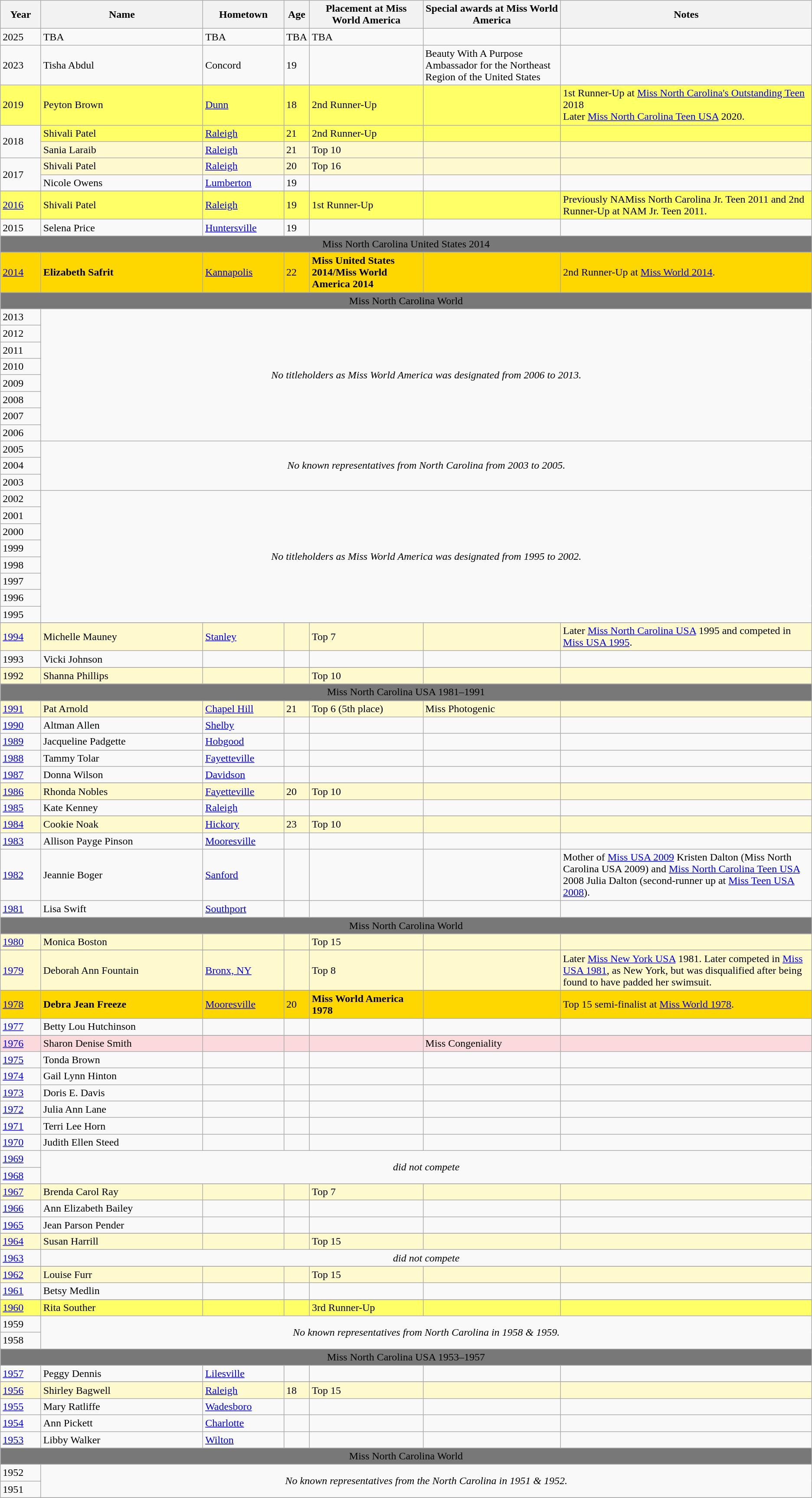<table class="wikitable">
<tr>
<th width=5%>Year</th>
<th width=20%>Name</th>
<th width=10%>Hometown</th>
<th width=3%>Age<br></th>
<th width=14%>Placement at Miss World America</th>
<th width=17%>Special awards at Miss World America</th>
<th width=31%>Notes</th>
</tr>
<tr>
<td>2025</td>
<td>TBA</td>
<td>TBA</td>
<td>TBA</td>
<td>TBA</td>
<td></td>
<td></td>
</tr>
<tr>
<td>2023</td>
<td>Tisha Abdul</td>
<td>Concord</td>
<td>19</td>
<td></td>
<td>Beauty With A Purpose Ambassador for the Northeast Region of the United States</td>
<td></td>
</tr>
<tr style="background-color:#FFFF66;">
<td>2019</td>
<td>Peyton Brown</td>
<td><a href='#'>Dunn</a></td>
<td>18</td>
<td>2nd Runner-Up</td>
<td></td>
<td>1st Runner-Up at <a href='#'>Miss North Carolina's Outstanding Teen</a> 2018<br>Later <a href='#'>Miss North Carolina Teen USA</a> 2020.</td>
</tr>
<tr>
<td rowspan=2>2018</td>
<td style="background-color:#FFFF66;">Shivali Patel</td>
<td style="background-color:#FFFF66;"><a href='#'>Raleigh</a></td>
<td style="background-color:#FFFF66;">21</td>
<td style="background-color:#FFFF66;">2nd Runner-Up</td>
<td style="background-color:#FFFF66;"></td>
<td style="background-color:#FFFF66;"></td>
</tr>
<tr>
<td style="background-color:#FFFACD;">Sania Laraib</td>
<td style="background-color:#FFFACD;"><a href='#'>Raleigh</a></td>
<td style="background-color:#FFFACD;">21</td>
<td style="background-color:#FFFACD;">Top 10</td>
<td style="background-color:#FFFACD;"></td>
<td style="background-color:#FFFACD;"></td>
</tr>
<tr>
<td rowspan=2>2017</td>
<td style="background-color:#FFFACD;">Shivali Patel</td>
<td style="background-color:#FFFACD;"><a href='#'>Raleigh</a></td>
<td style="background-color:#FFFACD;">20</td>
<td style="background-color:#FFFACD;">Top 16</td>
<td style="background-color:#FFFACD;"></td>
<td style="background-color:#FFFACD;"></td>
</tr>
<tr>
<td>Nicole Owens</td>
<td><a href='#'>Lumberton</a></td>
<td>19</td>
<td></td>
<td></td>
<td></td>
</tr>
<tr>
</tr>
<tr style="background-color:#FFFF66;">
<td><a href='#'>2016</a></td>
<td>Shivali Patel</td>
<td><a href='#'>Raleigh</a></td>
<td>19</td>
<td>1st Runner-Up</td>
<td></td>
<td>Previously NAMiss North Carolina Jr. Teen 2011 and 2nd Runner-Up at NAM Jr. Teen 2011.</td>
</tr>
<tr>
<td>2015</td>
<td>Selena Price</td>
<td><a href='#'>Huntersville</a></td>
<td>19</td>
<td></td>
<td></td>
<td></td>
</tr>
<tr bgcolor="#787878" align="center">
<td colspan="7"><span>Miss North Carolina United States 2014</span></td>
</tr>
<tr>
</tr>
<tr style="background-color:GOLD;">
<td><a href='#'>2014</a></td>
<td><strong>Elizabeth Safrit</strong></td>
<td><a href='#'>Kannapolis</a></td>
<td>22</td>
<td><strong>Miss United States 2014/Miss World America 2014</strong></td>
<td></td>
<td>2nd Runner-Up at <a href='#'>Miss World 2014</a>.</td>
</tr>
<tr bgcolor="#787878" align="center">
<td colspan="7"><span>Miss North Carolina World</span></td>
</tr>
<tr>
<td>2013</td>
<td rowspan=8 colspan=6 align=center><em>No titleholders as Miss World America was designated from 2006 to 2013.</em></td>
</tr>
<tr>
<td>2012</td>
</tr>
<tr>
<td>2011</td>
</tr>
<tr>
<td>2010</td>
</tr>
<tr>
<td>2009</td>
</tr>
<tr>
<td>2008</td>
</tr>
<tr>
<td>2007</td>
</tr>
<tr>
<td>2006</td>
</tr>
<tr>
<td>2005</td>
<td rowspan=3 colspan=6 align=center><em>No known representatives from North Carolina from 2003 to 2005.</em></td>
</tr>
<tr>
<td>2004</td>
</tr>
<tr>
<td>2003</td>
</tr>
<tr>
<td>2002</td>
<td rowspan=8 colspan=6 align=center><em>No titleholders as Miss World America was designated from 1995 to 2002.</em></td>
</tr>
<tr>
<td>2001</td>
</tr>
<tr>
<td>2000</td>
</tr>
<tr>
<td>1999</td>
</tr>
<tr>
<td>1998</td>
</tr>
<tr>
<td>1997</td>
</tr>
<tr>
<td>1996</td>
</tr>
<tr>
<td>1995</td>
</tr>
<tr>
</tr>
<tr style="background-color:#FFFACD;">
<td><a href='#'>1994</a></td>
<td>Michelle Mauney</td>
<td><a href='#'>Stanley</a></td>
<td></td>
<td>Top 7</td>
<td></td>
<td>Later <a href='#'>Miss North Carolina USA</a> 1995 and competed in <a href='#'>Miss USA 1995</a>.</td>
</tr>
<tr>
<td>1993</td>
<td>Vicki Johnson</td>
<td></td>
<td></td>
<td></td>
<td></td>
<td></td>
</tr>
<tr>
</tr>
<tr style="background-color:#FFFACD;">
<td>1992</td>
<td>Shanna Phillips</td>
<td></td>
<td></td>
<td>Top 10</td>
<td></td>
<td></td>
</tr>
<tr bgcolor="#787878" align="center">
<td colspan="7"><span>Miss North Carolina USA 1981–1991</span></td>
</tr>
<tr>
</tr>
<tr style="background-color:#FFFACD;">
<td><a href='#'>1991</a></td>
<td>Pat Arnold</td>
<td><a href='#'>Chapel Hill</a></td>
<td>21</td>
<td>Top 6 (5th place)</td>
<td>Miss Photogenic</td>
<td></td>
</tr>
<tr>
<td><a href='#'>1990</a></td>
<td>Altman Allen</td>
<td><a href='#'>Shelby</a></td>
<td></td>
<td></td>
<td></td>
<td></td>
</tr>
<tr>
<td><a href='#'>1989</a></td>
<td>Jacqueline Padgette</td>
<td><a href='#'>Hobgood</a></td>
<td></td>
<td></td>
<td></td>
<td></td>
</tr>
<tr>
<td><a href='#'>1988</a></td>
<td>Tammy Tolar</td>
<td><a href='#'>Fayetteville</a></td>
<td></td>
<td></td>
<td></td>
<td></td>
</tr>
<tr>
<td><a href='#'>1987</a></td>
<td>Donna Wilson</td>
<td><a href='#'>Davidson</a></td>
<td></td>
<td></td>
<td></td>
<td></td>
</tr>
<tr>
</tr>
<tr style="background-color:#FFFACD;">
<td><a href='#'>1986</a></td>
<td>Rhonda Nobles</td>
<td><a href='#'>Fayetteville</a></td>
<td>20</td>
<td>Top 10</td>
<td></td>
<td></td>
</tr>
<tr>
<td><a href='#'>1985</a></td>
<td>Kate Kenney</td>
<td><a href='#'>Raleigh</a></td>
<td></td>
<td></td>
<td></td>
<td></td>
</tr>
<tr>
</tr>
<tr style="background-color:#FFFACD;">
<td><a href='#'>1984</a></td>
<td>Cookie Noak</td>
<td><a href='#'>Hickory</a></td>
<td>23</td>
<td>Top 10</td>
<td></td>
<td></td>
</tr>
<tr>
<td><a href='#'>1983</a></td>
<td>Allison Payge Pinson</td>
<td><a href='#'>Mooresville</a></td>
<td></td>
<td></td>
<td></td>
<td></td>
</tr>
<tr>
<td><a href='#'>1982</a></td>
<td>Jeannie Boger</td>
<td><a href='#'>Sanford</a></td>
<td></td>
<td></td>
<td></td>
<td>Mother of <a href='#'>Miss USA 2009</a> Kristen Dalton (Miss North Carolina USA 2009) and <a href='#'>Miss North Carolina Teen USA</a> 2008 Julia Dalton (second-runner up at <a href='#'>Miss Teen USA 2008</a>).</td>
</tr>
<tr>
<td><a href='#'>1981</a></td>
<td>Lisa Swift</td>
<td><a href='#'>Southport</a></td>
<td></td>
<td></td>
<td></td>
<td></td>
</tr>
<tr bgcolor="#787878" align="center">
<td colspan="7"><span>Miss North Carolina World</span></td>
</tr>
<tr>
</tr>
<tr style="background-color:#FFFACD;">
<td><a href='#'>1980</a></td>
<td>Monica Boston</td>
<td></td>
<td></td>
<td>Top 15</td>
<td></td>
<td></td>
</tr>
<tr>
</tr>
<tr style="background-color:#FFFACD;">
<td><a href='#'>1979</a></td>
<td>Deborah Ann Fountain</td>
<td><a href='#'>Bronx, NY</a></td>
<td></td>
<td>Top 8</td>
<td></td>
<td>Later <a href='#'>Miss New York USA</a> 1981. Later competed in <a href='#'>Miss USA 1981</a>, as New York, but was disqualified after being found to have padded her swimsuit.</td>
</tr>
<tr>
</tr>
<tr style="background-color:GOLD;">
<td><a href='#'>1978</a></td>
<td><strong>Debra Jean Freeze</strong></td>
<td><a href='#'>Mooresville</a></td>
<td>20</td>
<td><strong>Miss World America 1978</strong></td>
<td></td>
<td>Top 15 semi-finalist at <a href='#'>Miss World 1978</a>.</td>
</tr>
<tr>
<td><a href='#'>1977</a></td>
<td>Betty Lou Hutchinson</td>
<td></td>
<td></td>
<td></td>
<td></td>
<td></td>
</tr>
<tr>
</tr>
<tr style="background-color:#FADADD;">
<td><a href='#'>1976</a></td>
<td>Sharon Denise Smith</td>
<td></td>
<td></td>
<td></td>
<td>Miss Congeniality</td>
<td></td>
</tr>
<tr>
<td><a href='#'>1975</a></td>
<td>Tonda Brown</td>
<td></td>
<td></td>
<td></td>
<td></td>
<td></td>
</tr>
<tr>
<td><a href='#'>1974</a></td>
<td>Gail Lynn Hinton</td>
<td></td>
<td></td>
<td></td>
<td></td>
<td></td>
</tr>
<tr>
<td><a href='#'>1973</a></td>
<td>Doris E. Davis</td>
<td></td>
<td></td>
<td></td>
<td></td>
<td></td>
</tr>
<tr>
<td><a href='#'>1972</a></td>
<td>Julia Ann Lane</td>
<td></td>
<td></td>
<td></td>
<td></td>
<td></td>
</tr>
<tr>
<td><a href='#'>1971</a></td>
<td>Terri Lee Horn</td>
<td></td>
<td></td>
<td></td>
<td></td>
<td></td>
</tr>
<tr>
<td><a href='#'>1970</a></td>
<td>Judith Ellen Steed</td>
<td></td>
<td></td>
<td></td>
<td></td>
<td></td>
</tr>
<tr>
<td><a href='#'>1969</a></td>
<td rowspan=2 colspan=6 align=center><em>did not compete</em></td>
</tr>
<tr>
<td><a href='#'>1968</a></td>
</tr>
<tr>
</tr>
<tr style="background-color:#FFFACD;">
<td><a href='#'>1967</a></td>
<td>Brenda Carol Ray</td>
<td></td>
<td></td>
<td>Top 7</td>
<td></td>
<td></td>
</tr>
<tr>
<td><a href='#'>1966</a></td>
<td>Ann Elizabeth Bailey</td>
<td></td>
<td></td>
<td></td>
<td></td>
<td></td>
</tr>
<tr>
<td><a href='#'>1965</a></td>
<td>Jean Parson Pender</td>
<td></td>
<td></td>
<td></td>
<td></td>
<td></td>
</tr>
<tr>
</tr>
<tr style="background-color:#FFFACD;">
<td><a href='#'>1964</a></td>
<td>Susan Harrill</td>
<td></td>
<td></td>
<td>Top 15</td>
<td></td>
<td></td>
</tr>
<tr>
<td><a href='#'>1963</a></td>
<td colspan=6 align=center><em>did not compete</em></td>
</tr>
<tr>
</tr>
<tr style="background-color:#FFFACD;">
<td><a href='#'>1962</a></td>
<td>Louise Furr</td>
<td></td>
<td></td>
<td>Top 15</td>
<td></td>
<td></td>
</tr>
<tr>
<td><a href='#'>1961</a></td>
<td>Betsy Medlin</td>
<td></td>
<td></td>
<td></td>
<td></td>
<td></td>
</tr>
<tr>
</tr>
<tr style="background-color:#FFFF66;">
<td><a href='#'>1960</a></td>
<td>Rita Souther</td>
<td></td>
<td></td>
<td>3rd Runner-Up</td>
<td></td>
<td></td>
</tr>
<tr>
<td>1959</td>
<td rowspan=2 colspan=6 align=center><em>No known representatives from North Carolina in 1958 & 1959.</em></td>
</tr>
<tr>
<td>1958</td>
</tr>
<tr bgcolor="#787878" align="center">
<td colspan="7"><span>Miss North Carolina USA 1953–1957</span></td>
</tr>
<tr>
<td><a href='#'>1957</a></td>
<td>Peggy Dennis</td>
<td><a href='#'>Lilesville</a></td>
<td></td>
<td></td>
<td></td>
<td></td>
</tr>
<tr>
</tr>
<tr style="background-color:#FFFACD;">
<td><a href='#'>1956</a></td>
<td>Shirley Bagwell</td>
<td><a href='#'>Raleigh</a></td>
<td>18</td>
<td>Top 15</td>
<td></td>
<td></td>
</tr>
<tr>
<td><a href='#'>1955</a></td>
<td>Mary Ratliffe</td>
<td><a href='#'>Wadesboro</a></td>
<td></td>
<td></td>
<td></td>
<td></td>
</tr>
<tr>
<td><a href='#'>1954</a></td>
<td>Ann Pickett</td>
<td><a href='#'>Charlotte</a></td>
<td></td>
<td></td>
<td></td>
<td></td>
</tr>
<tr>
<td><a href='#'>1953</a></td>
<td>Libby Walker</td>
<td><a href='#'>Wilton</a></td>
<td></td>
<td></td>
<td></td>
<td></td>
</tr>
<tr>
</tr>
<tr bgcolor="#787878" align="center">
<td colspan="7"><span>Miss North Carolina World</span></td>
</tr>
<tr>
<td>1952</td>
<td rowspan=2 colspan=6 align=center><em>No known representatives from the North Carolina in 1951 & 1952.</em></td>
</tr>
<tr>
<td>1951</td>
</tr>
<tr>
</tr>
</table>
